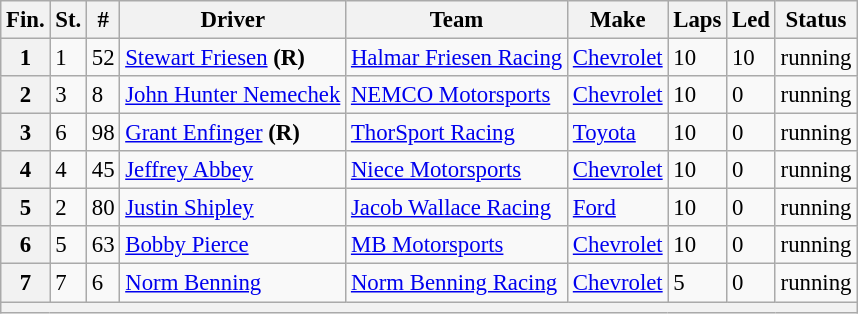<table class="wikitable" style="font-size:95%">
<tr>
<th>Fin.</th>
<th>St.</th>
<th>#</th>
<th>Driver</th>
<th>Team</th>
<th>Make</th>
<th>Laps</th>
<th>Led</th>
<th>Status</th>
</tr>
<tr>
<th>1</th>
<td>1</td>
<td>52</td>
<td><a href='#'>Stewart Friesen</a> <strong>(R)</strong></td>
<td><a href='#'>Halmar Friesen Racing</a></td>
<td><a href='#'>Chevrolet</a></td>
<td>10</td>
<td>10</td>
<td>running</td>
</tr>
<tr>
<th>2</th>
<td>3</td>
<td>8</td>
<td><a href='#'>John Hunter Nemechek</a></td>
<td><a href='#'>NEMCO Motorsports</a></td>
<td><a href='#'>Chevrolet</a></td>
<td>10</td>
<td>0</td>
<td>running</td>
</tr>
<tr>
<th>3</th>
<td>6</td>
<td>98</td>
<td><a href='#'>Grant Enfinger</a> <strong>(R)</strong></td>
<td><a href='#'>ThorSport Racing</a></td>
<td><a href='#'>Toyota</a></td>
<td>10</td>
<td>0</td>
<td>running</td>
</tr>
<tr>
<th>4</th>
<td>4</td>
<td>45</td>
<td><a href='#'>Jeffrey Abbey</a></td>
<td><a href='#'>Niece Motorsports</a></td>
<td><a href='#'>Chevrolet</a></td>
<td>10</td>
<td>0</td>
<td>running</td>
</tr>
<tr>
<th>5</th>
<td>2</td>
<td>80</td>
<td><a href='#'>Justin Shipley</a></td>
<td><a href='#'>Jacob Wallace Racing</a></td>
<td><a href='#'>Ford</a></td>
<td>10</td>
<td>0</td>
<td>running</td>
</tr>
<tr>
<th>6</th>
<td>5</td>
<td>63</td>
<td><a href='#'>Bobby Pierce</a></td>
<td><a href='#'>MB Motorsports</a></td>
<td><a href='#'>Chevrolet</a></td>
<td>10</td>
<td>0</td>
<td>running</td>
</tr>
<tr>
<th>7</th>
<td>7</td>
<td>6</td>
<td><a href='#'>Norm Benning</a></td>
<td><a href='#'>Norm Benning Racing</a></td>
<td><a href='#'>Chevrolet</a></td>
<td>5</td>
<td>0</td>
<td>running</td>
</tr>
<tr>
<th colspan="9"></th>
</tr>
</table>
